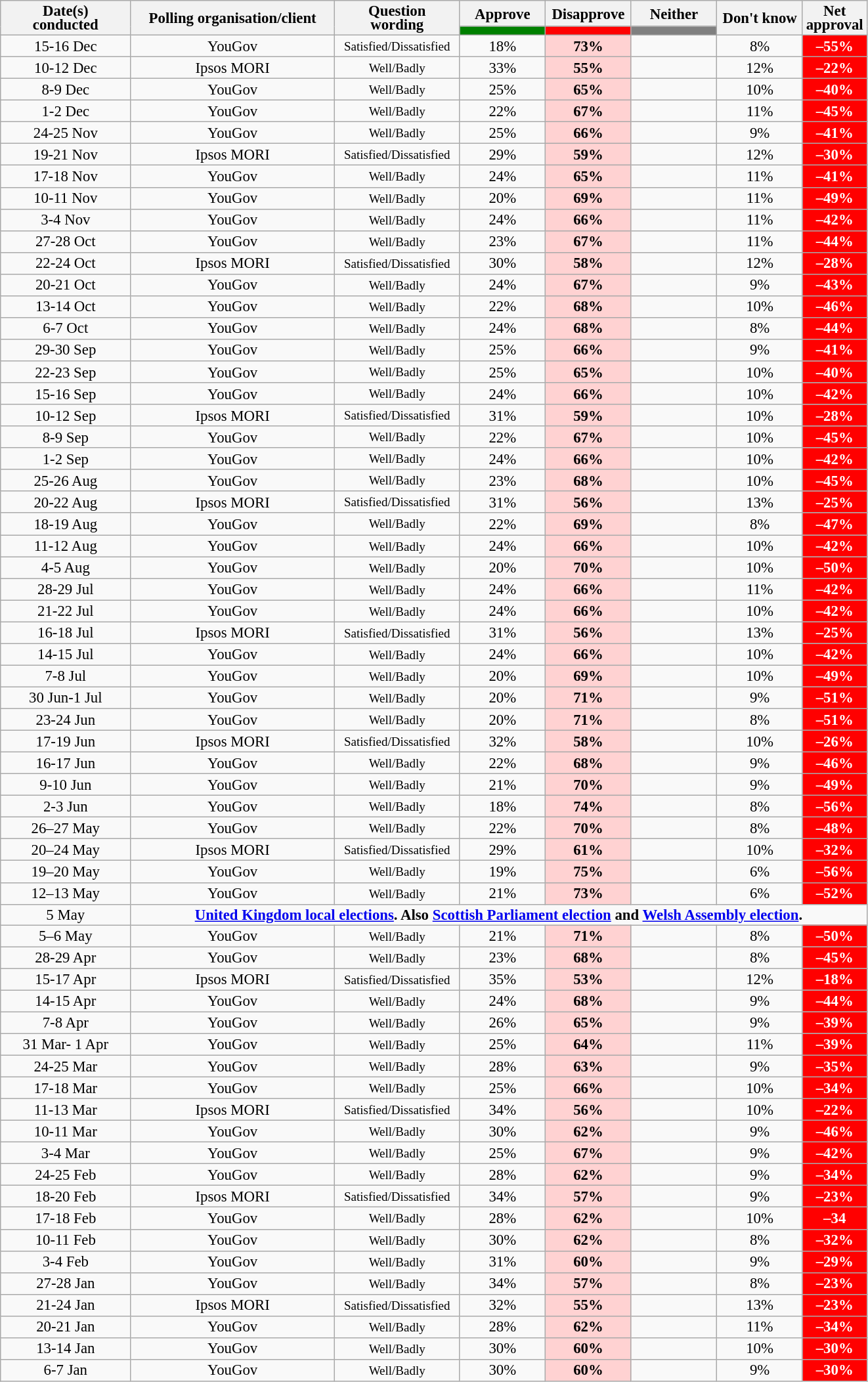<table class="wikitable collapsible sortable" style="text-align:center;font-size:95%;line-height:14px;">
<tr>
<th style="width:125px;" rowspan="2">Date(s)<br>conducted</th>
<th style="width:200px;" rowspan="2">Polling organisation/client</th>
<th style="width:120px;" rowspan="2">Question<br>wording</th>
<th class="unsortable" style="width:80px;">Approve</th>
<th class="unsortable" style="width: 80px;">Disapprove</th>
<th class="unsortable" style="width:80px;">Neither</th>
<th class="unsortable" style="width:80px;" rowspan="2">Don't know</th>
<th class="unsortable" style="width:20px;" rowspan="2">Net approval</th>
</tr>
<tr>
<th class="unsortable" style="background:green;width:60px;"></th>
<th class="unsortable" style="background:red;width:60px;"></th>
<th class="unsortable" style="background:grey;width:60px;"></th>
</tr>
<tr>
<td>15-16 Dec</td>
<td>YouGov</td>
<td><small>Satisfied/Dissatisfied</small></td>
<td>18%</td>
<td style="background:#FFD2D2"><strong>73%</strong></td>
<td></td>
<td>8%</td>
<td style="background:red;color:white;"><strong>–55%</strong></td>
</tr>
<tr>
<td>10-12 Dec</td>
<td>Ipsos MORI</td>
<td><small>Well/Badly</small></td>
<td>33%</td>
<td style="background:#FFD2D2"><strong>55%</strong></td>
<td></td>
<td>12%</td>
<td style="background:red;color:white;"><strong>–22%</strong></td>
</tr>
<tr>
<td>8-9 Dec</td>
<td>YouGov</td>
<td><small>Well/Badly</small></td>
<td>25%</td>
<td style="background:#FFD2D2"><strong>65%</strong></td>
<td></td>
<td>10%</td>
<td style="background:red;color:white;"><strong>–40%</strong></td>
</tr>
<tr>
<td>1-2 Dec</td>
<td>YouGov</td>
<td><small>Well/Badly</small></td>
<td>22%</td>
<td style="background:#FFD2D2"><strong>67%</strong></td>
<td></td>
<td>11%</td>
<td style="background:red;color:white;"><strong>–45%</strong></td>
</tr>
<tr>
<td>24-25 Nov</td>
<td>YouGov</td>
<td><small>Well/Badly</small></td>
<td>25%</td>
<td style="background:#FFD2D2"><strong>66%</strong></td>
<td></td>
<td>9%</td>
<td style="background:red;color:white;"><strong>–41%</strong></td>
</tr>
<tr>
<td>19-21 Nov</td>
<td>Ipsos MORI</td>
<td><small>Satisfied/Dissatisfied</small></td>
<td>29%</td>
<td style="background:#FFD2D2"><strong>59%</strong></td>
<td></td>
<td>12%</td>
<td style="background:red;color:white;"><strong>–30%</strong></td>
</tr>
<tr>
<td>17-18 Nov</td>
<td>YouGov</td>
<td><small>Well/Badly</small></td>
<td>24%</td>
<td style="background:#FFD2D2"><strong>65%</strong></td>
<td></td>
<td>11%</td>
<td style="background:red;color:white;"><strong>–41%</strong></td>
</tr>
<tr>
<td>10-11 Nov</td>
<td>YouGov</td>
<td><small>Well/Badly</small></td>
<td>20%</td>
<td style="background:#FFD2D2"><strong>69%</strong></td>
<td></td>
<td>11%</td>
<td style="background:red;color:white;"><strong>–49%</strong></td>
</tr>
<tr>
<td>3-4 Nov</td>
<td>YouGov</td>
<td><small>Well/Badly</small></td>
<td>24%</td>
<td style="background:#FFD2D2"><strong>66%</strong></td>
<td></td>
<td>11%</td>
<td style="background:red;color:white;"><strong>–42%</strong></td>
</tr>
<tr>
<td>27-28 Oct</td>
<td>YouGov</td>
<td><small>Well/Badly</small></td>
<td>23%</td>
<td style="background:#FFD2D2"><strong>67%</strong></td>
<td></td>
<td>11%</td>
<td style="background:red;color:white;"><strong>–44%</strong></td>
</tr>
<tr>
<td>22-24 Oct</td>
<td>Ipsos MORI</td>
<td><small>Satisfied/Dissatisfied</small></td>
<td>30%</td>
<td style="background:#FFD2D2"><strong>58%</strong></td>
<td></td>
<td>12%</td>
<td style="background:red;color:white;"><strong>–28%</strong></td>
</tr>
<tr>
<td>20-21 Oct</td>
<td>YouGov</td>
<td><small>Well/Badly</small></td>
<td>24%</td>
<td style="background:#FFD2D2"><strong>67%</strong></td>
<td></td>
<td>9%</td>
<td style="background:red;color:white;"><strong>–43%</strong></td>
</tr>
<tr>
<td>13-14 Oct</td>
<td>YouGov</td>
<td><small>Well/Badly</small></td>
<td>22%</td>
<td style="background:#FFD2D2"><strong>68%</strong></td>
<td></td>
<td>10%</td>
<td style="background:red;color:white;"><strong>–46%</strong></td>
</tr>
<tr>
<td>6-7 Oct</td>
<td>YouGov</td>
<td><small>Well/Badly</small></td>
<td>24%</td>
<td style="background:#FFD2D2"><strong>68%</strong></td>
<td></td>
<td>8%</td>
<td style="background:red;color:white;"><strong>–44%</strong></td>
</tr>
<tr>
<td>29-30 Sep</td>
<td>YouGov</td>
<td><small>Well/Badly</small></td>
<td>25%</td>
<td style="background:#FFD2D2"><strong>66%</strong></td>
<td></td>
<td>9%</td>
<td style="background:red;color:white;"><strong>–41%</strong></td>
</tr>
<tr>
<td>22-23 Sep</td>
<td>YouGov</td>
<td><small>Well/Badly</small></td>
<td>25%</td>
<td style="background:#FFD2D2"><strong>65%</strong></td>
<td></td>
<td>10%</td>
<td style="background:red;color:white;"><strong>–40%</strong></td>
</tr>
<tr>
<td>15-16 Sep</td>
<td>YouGov</td>
<td><small>Well/Badly</small></td>
<td>24%</td>
<td style="background:#FFD2D2"><strong>66%</strong></td>
<td></td>
<td>10%</td>
<td style="background:red;color:white;"><strong>–42%</strong></td>
</tr>
<tr>
<td>10-12 Sep</td>
<td>Ipsos MORI</td>
<td><small>Satisfied/Dissatisfied</small></td>
<td>31%</td>
<td style="background:#FFD2D2"><strong>59%</strong></td>
<td></td>
<td>10%</td>
<td style="background:red;color:white;"><strong>–28%</strong></td>
</tr>
<tr>
<td>8-9 Sep</td>
<td>YouGov</td>
<td><small>Well/Badly</small></td>
<td>22%</td>
<td style="background:#FFD2D2"><strong>67%</strong></td>
<td></td>
<td>10%</td>
<td style="background:red;color:white;"><strong>–45%</strong></td>
</tr>
<tr>
<td>1-2 Sep</td>
<td>YouGov</td>
<td><small>Well/Badly</small></td>
<td>24%</td>
<td style="background:#FFD2D2"><strong>66%</strong></td>
<td></td>
<td>10%</td>
<td style="background:red;color:white;"><strong>–42%</strong></td>
</tr>
<tr>
<td>25-26 Aug</td>
<td>YouGov</td>
<td><small>Well/Badly</small></td>
<td>23%</td>
<td style="background:#FFD2D2"><strong>68%</strong></td>
<td></td>
<td>10%</td>
<td style="background:red;color:white;"><strong>–45%</strong></td>
</tr>
<tr>
<td>20-22 Aug</td>
<td>Ipsos MORI</td>
<td><small>Satisfied/Dissatisfied</small></td>
<td>31%</td>
<td style="background:#FFD2D2"><strong>56%</strong></td>
<td></td>
<td>13%</td>
<td style="background:red;color:white;"><strong>–25%</strong></td>
</tr>
<tr>
<td>18-19 Aug</td>
<td>YouGov</td>
<td><small>Well/Badly</small></td>
<td>22%</td>
<td style="background:#FFD2D2"><strong>69%</strong></td>
<td></td>
<td>8%</td>
<td style="background:red;color:white;"><strong>–47%</strong></td>
</tr>
<tr>
<td>11-12 Aug</td>
<td>YouGov</td>
<td><small>Well/Badly</small></td>
<td>24%</td>
<td style="background:#FFD2D2"><strong>66%</strong></td>
<td></td>
<td>10%</td>
<td style="background:red;color:white;"><strong>–42%</strong></td>
</tr>
<tr>
<td>4-5 Aug</td>
<td>YouGov</td>
<td><small>Well/Badly</small></td>
<td>20%</td>
<td style="background:#FFD2D2"><strong>70%</strong></td>
<td></td>
<td>10%</td>
<td style="background:red;color:white;"><strong>–50%</strong></td>
</tr>
<tr>
<td>28-29 Jul</td>
<td>YouGov</td>
<td><small>Well/Badly</small></td>
<td>24%</td>
<td style="background:#FFD2D2"><strong>66%</strong></td>
<td></td>
<td>11%</td>
<td style="background:red;color:white;"><strong>–42%</strong></td>
</tr>
<tr>
<td>21-22 Jul</td>
<td>YouGov</td>
<td><small>Well/Badly</small></td>
<td>24%</td>
<td style="background:#FFD2D2"><strong>66%</strong></td>
<td></td>
<td>10%</td>
<td style="background:red;color:white;"><strong>–42%</strong></td>
</tr>
<tr>
<td>16-18 Jul</td>
<td>Ipsos MORI</td>
<td><small>Satisfied/Dissatisfied</small></td>
<td>31%</td>
<td style="background:#FFD2D2"><strong>56%</strong></td>
<td></td>
<td>13%</td>
<td style="background:red;color:white;"><strong>–25%</strong></td>
</tr>
<tr>
<td>14-15 Jul</td>
<td>YouGov</td>
<td><small>Well/Badly</small></td>
<td>24%</td>
<td style="background:#FFD2D2"><strong>66%</strong></td>
<td></td>
<td>10%</td>
<td style="background:red;color:white;"><strong>–42%</strong></td>
</tr>
<tr>
<td>7-8 Jul</td>
<td>YouGov</td>
<td><small>Well/Badly</small></td>
<td>20%</td>
<td style="background:#FFD2D2"><strong>69%</strong></td>
<td></td>
<td>10%</td>
<td style="background:red;color:white;"><strong>–49%</strong></td>
</tr>
<tr>
<td>30 Jun-1 Jul</td>
<td>YouGov</td>
<td><small>Well/Badly</small></td>
<td>20%</td>
<td style="background:#FFD2D2"><strong>71%</strong></td>
<td></td>
<td>9%</td>
<td style="background:red;color:white;"><strong>–51%</strong></td>
</tr>
<tr>
<td>23-24 Jun</td>
<td>YouGov</td>
<td><small>Well/Badly</small></td>
<td>20%</td>
<td style="background:#FFD2D2"><strong>71%</strong></td>
<td></td>
<td>8%</td>
<td style="background:red;color:white;"><strong>–51%</strong></td>
</tr>
<tr>
<td>17-19 Jun</td>
<td>Ipsos MORI</td>
<td><small>Satisfied/Dissatisfied</small></td>
<td>32%</td>
<td style="background:#FFD2D2"><strong>58%</strong></td>
<td></td>
<td>10%</td>
<td style="background:red;color:white;"><strong>–26%</strong></td>
</tr>
<tr>
<td>16-17 Jun</td>
<td>YouGov</td>
<td><small>Well/Badly</small></td>
<td>22%</td>
<td style="background:#FFD2D2"><strong>68%</strong></td>
<td></td>
<td>9%</td>
<td style="background:red;color:white;"><strong>–46%</strong></td>
</tr>
<tr>
<td>9-10 Jun</td>
<td>YouGov</td>
<td><small>Well/Badly</small></td>
<td>21%</td>
<td style="background:#FFD2D2"><strong>70%</strong></td>
<td></td>
<td>9%</td>
<td style="background:red;color:white;"><strong>–49%</strong></td>
</tr>
<tr>
<td>2-3 Jun</td>
<td>YouGov</td>
<td><small>Well/Badly</small></td>
<td>18%</td>
<td style="background:#FFD2D2"><strong>74%</strong></td>
<td></td>
<td>8%</td>
<td style="background:red;color:white;"><strong>–56%</strong></td>
</tr>
<tr>
<td>26–27 May</td>
<td>YouGov</td>
<td><small>Well/Badly</small></td>
<td>22%</td>
<td style="background:#FFD2D2"><strong>70%</strong></td>
<td></td>
<td>8%</td>
<td style="background:red;color:white;"><strong>–48%</strong></td>
</tr>
<tr>
<td>20–24 May</td>
<td>Ipsos MORI</td>
<td><small>Satisfied/Dissatisfied</small></td>
<td>29%</td>
<td style="background:#FFD2D2"><strong>61%</strong></td>
<td></td>
<td>10%</td>
<td style="background:red;color:white;"><strong>–32%</strong></td>
</tr>
<tr>
<td>19–20 May</td>
<td>YouGov</td>
<td><small>Well/Badly</small></td>
<td>19%</td>
<td style="background:#FFD2D2"><strong>75%</strong></td>
<td></td>
<td>6%</td>
<td style="background:red;color:white;"><strong>–56%</strong></td>
</tr>
<tr>
<td>12–13 May</td>
<td>YouGov</td>
<td><small>Well/Badly</small></td>
<td>21%</td>
<td style="background:#FFD2D2"><strong>73%</strong></td>
<td></td>
<td>6%</td>
<td style="background:red;color:white;"><strong>–52%</strong></td>
</tr>
<tr>
<td>5 May</td>
<td colspan="7"><strong><a href='#'>United Kingdom local elections</a>. Also <a href='#'>Scottish Parliament election</a> and <a href='#'>Welsh Assembly election</a>.</strong></td>
</tr>
<tr>
<td>5–6 May</td>
<td>YouGov</td>
<td><small>Well/Badly</small></td>
<td>21%</td>
<td style="background:#FFD2D2"><strong>71%</strong></td>
<td></td>
<td>8%</td>
<td style="background:red;color:white;"><strong>–50%</strong></td>
</tr>
<tr>
<td>28-29 Apr</td>
<td>YouGov</td>
<td><small>Well/Badly</small></td>
<td>23%</td>
<td style="background:#FFD2D2"><strong>68%</strong></td>
<td></td>
<td>8%</td>
<td style="background:red;color:white;"><strong>–45%</strong></td>
</tr>
<tr>
<td>15-17 Apr</td>
<td>Ipsos MORI</td>
<td><small>Satisfied/Dissatisfied</small></td>
<td>35%</td>
<td style="background:#FFD2D2"><strong>53%</strong></td>
<td></td>
<td>12%</td>
<td style="background:red;color:white;"><strong>–18%</strong></td>
</tr>
<tr>
<td>14-15 Apr</td>
<td>YouGov</td>
<td><small>Well/Badly</small></td>
<td>24%</td>
<td style="background:#FFD2D2"><strong>68%</strong></td>
<td></td>
<td>9%</td>
<td style="background:red;color:white;"><strong>–44%</strong></td>
</tr>
<tr>
<td>7-8 Apr</td>
<td>YouGov</td>
<td><small>Well/Badly</small></td>
<td>26%</td>
<td style="background:#FFD2D2"><strong>65%</strong></td>
<td></td>
<td>9%</td>
<td style="background:red;color:white;"><strong>–39%</strong></td>
</tr>
<tr>
<td>31 Mar- 1 Apr</td>
<td>YouGov</td>
<td><small>Well/Badly</small></td>
<td>25%</td>
<td style="background:#FFD2D2"><strong>64%</strong></td>
<td></td>
<td>11%</td>
<td style="background:red;color:white;"><strong>–39%</strong></td>
</tr>
<tr>
<td>24-25 Mar</td>
<td>YouGov</td>
<td><small>Well/Badly</small></td>
<td>28%</td>
<td style="background:#FFD2D2"><strong>63%</strong></td>
<td></td>
<td>9%</td>
<td style="background:red;color:white;"><strong>–35%</strong></td>
</tr>
<tr>
<td>17-18 Mar</td>
<td>YouGov</td>
<td><small>Well/Badly</small></td>
<td>25%</td>
<td style="background:#FFD2D2"><strong>66%</strong></td>
<td></td>
<td>10%</td>
<td style="background:red;color:white;"><strong>–34%</strong></td>
</tr>
<tr>
<td>11-13 Mar</td>
<td>Ipsos MORI</td>
<td><small>Satisfied/Dissatisfied</small></td>
<td>34%</td>
<td style="background:#FFD2D2"><strong>56%</strong></td>
<td></td>
<td>10%</td>
<td style="background:red;color:white;"><strong>–22%</strong></td>
</tr>
<tr>
<td>10-11 Mar</td>
<td>YouGov</td>
<td><small>Well/Badly</small></td>
<td>30%</td>
<td style="background:#FFD2D2"><strong>62%</strong></td>
<td></td>
<td>9%</td>
<td style="background:red;color:white;"><strong>–46%</strong></td>
</tr>
<tr>
<td>3-4 Mar</td>
<td>YouGov</td>
<td><small>Well/Badly</small></td>
<td>25%</td>
<td style="background:#FFD2D2"><strong>67%</strong></td>
<td></td>
<td>9%</td>
<td style="background:red;color:white;"><strong>–42%</strong></td>
</tr>
<tr>
<td>24-25 Feb</td>
<td>YouGov</td>
<td><small>Well/Badly</small></td>
<td>28%</td>
<td style="background:#FFD2D2"><strong>62%</strong></td>
<td></td>
<td>9%</td>
<td style="background:red;color:white;"><strong>–34%</strong></td>
</tr>
<tr>
<td>18-20 Feb</td>
<td>Ipsos MORI</td>
<td><small>Satisfied/Dissatisfied</small></td>
<td>34%</td>
<td style="background:#FFD2D2"><strong>57%</strong></td>
<td></td>
<td>9%</td>
<td style="background:red;color:white;"><strong>–23%</strong></td>
</tr>
<tr>
<td>17-18 Feb</td>
<td>YouGov</td>
<td><small>Well/Badly</small></td>
<td>28%</td>
<td style="background:#FFD2D2"><strong>62%</strong></td>
<td></td>
<td>10%</td>
<td style="background:red;color:white;"><strong>–34</strong></td>
</tr>
<tr>
<td>10-11 Feb</td>
<td>YouGov</td>
<td><small>Well/Badly</small></td>
<td>30%</td>
<td style="background:#FFD2D2"><strong>62%</strong></td>
<td></td>
<td>8%</td>
<td style="background:red;color:white;"><strong>–32%</strong></td>
</tr>
<tr>
<td>3-4 Feb</td>
<td>YouGov</td>
<td><small>Well/Badly</small></td>
<td>31%</td>
<td style="background:#FFD2D2"><strong>60%</strong></td>
<td></td>
<td>9%</td>
<td style="background:red;color:white;"><strong>–29%</strong></td>
</tr>
<tr>
<td>27-28 Jan</td>
<td>YouGov</td>
<td><small>Well/Badly</small></td>
<td>34%</td>
<td style="background:#FFD2D2"><strong>57%</strong></td>
<td></td>
<td>8%</td>
<td style="background:red;color:white;"><strong>–23%</strong></td>
</tr>
<tr>
<td>21-24 Jan</td>
<td>Ipsos MORI</td>
<td><small>Satisfied/Dissatisfied</small></td>
<td>32%</td>
<td style="background:#FFD2D2"><strong>55%</strong></td>
<td></td>
<td>13%</td>
<td style="background:red;color:white;"><strong>–23%</strong></td>
</tr>
<tr>
<td>20-21 Jan</td>
<td>YouGov</td>
<td><small>Well/Badly</small></td>
<td>28%</td>
<td style="background:#FFD2D2"><strong>62%</strong></td>
<td></td>
<td>11%</td>
<td style="background:red;color:white;"><strong>–34%</strong></td>
</tr>
<tr>
<td>13-14 Jan</td>
<td>YouGov</td>
<td><small>Well/Badly</small></td>
<td>30%</td>
<td style="background:#FFD2D2"><strong>60%</strong></td>
<td></td>
<td>10%</td>
<td style="background:red;color:white;"><strong>–30%</strong></td>
</tr>
<tr>
<td>6-7 Jan</td>
<td>YouGov</td>
<td><small>Well/Badly</small></td>
<td>30%</td>
<td style="background:#FFD2D2"><strong>60%</strong></td>
<td></td>
<td>9%</td>
<td style="background:red;color:white;"><strong>–30%</strong></td>
</tr>
</table>
